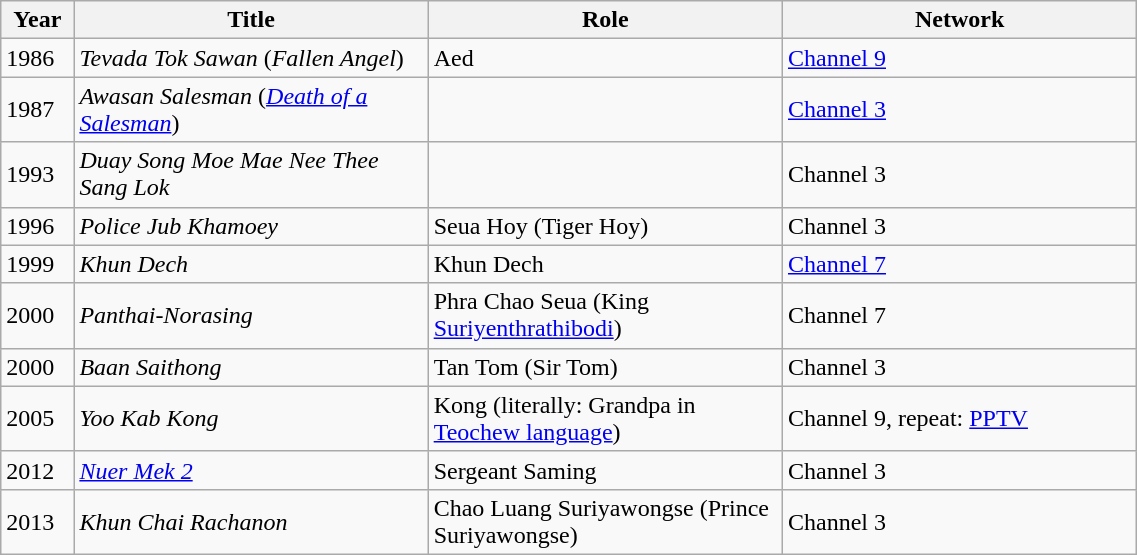<table class="wikitable sortable" width=60%>
<tr>
<th width=5%>Year</th>
<th width=25%>Title</th>
<th width=25%>Role</th>
<th width=25%>Network</th>
</tr>
<tr>
<td>1986</td>
<td><em>Tevada Tok Sawan</em> (<em>Fallen Angel</em>)</td>
<td>Aed</td>
<td><a href='#'>Channel 9</a></td>
</tr>
<tr>
<td>1987</td>
<td><em>Awasan Salesman</em> (<em><a href='#'>Death of a Salesman</a></em>)</td>
<td></td>
<td><a href='#'>Channel 3</a></td>
</tr>
<tr>
<td>1993</td>
<td><em>Duay Song Moe Mae Nee Thee Sang Lok</em></td>
<td></td>
<td>Channel 3</td>
</tr>
<tr>
<td>1996</td>
<td><em>Police Jub Khamoey</em></td>
<td>Seua Hoy (Tiger Hoy)</td>
<td>Channel 3</td>
</tr>
<tr>
<td>1999</td>
<td><em>Khun Dech</em></td>
<td>Khun Dech</td>
<td><a href='#'>Channel 7</a></td>
</tr>
<tr>
<td>2000</td>
<td><em> Panthai-Norasing</em></td>
<td>Phra Chao Seua (King <a href='#'>Suriyenthrathibodi</a>)</td>
<td>Channel 7</td>
</tr>
<tr>
<td>2000</td>
<td><em>Baan Saithong</em></td>
<td>Tan Tom (Sir Tom)</td>
<td>Channel 3</td>
</tr>
<tr>
<td>2005</td>
<td><em>Yoo Kab Kong</em></td>
<td>Kong (literally: Grandpa in <a href='#'>Teochew language</a>)</td>
<td>Channel 9, repeat: <a href='#'>PPTV</a></td>
</tr>
<tr>
<td>2012</td>
<td><em><a href='#'>Nuer Mek 2</a></em></td>
<td>Sergeant Saming</td>
<td>Channel 3</td>
</tr>
<tr>
<td>2013</td>
<td><em>Khun Chai Rachanon</em></td>
<td>Chao Luang Suriyawongse (Prince Suriyawongse)</td>
<td>Channel 3</td>
</tr>
</table>
